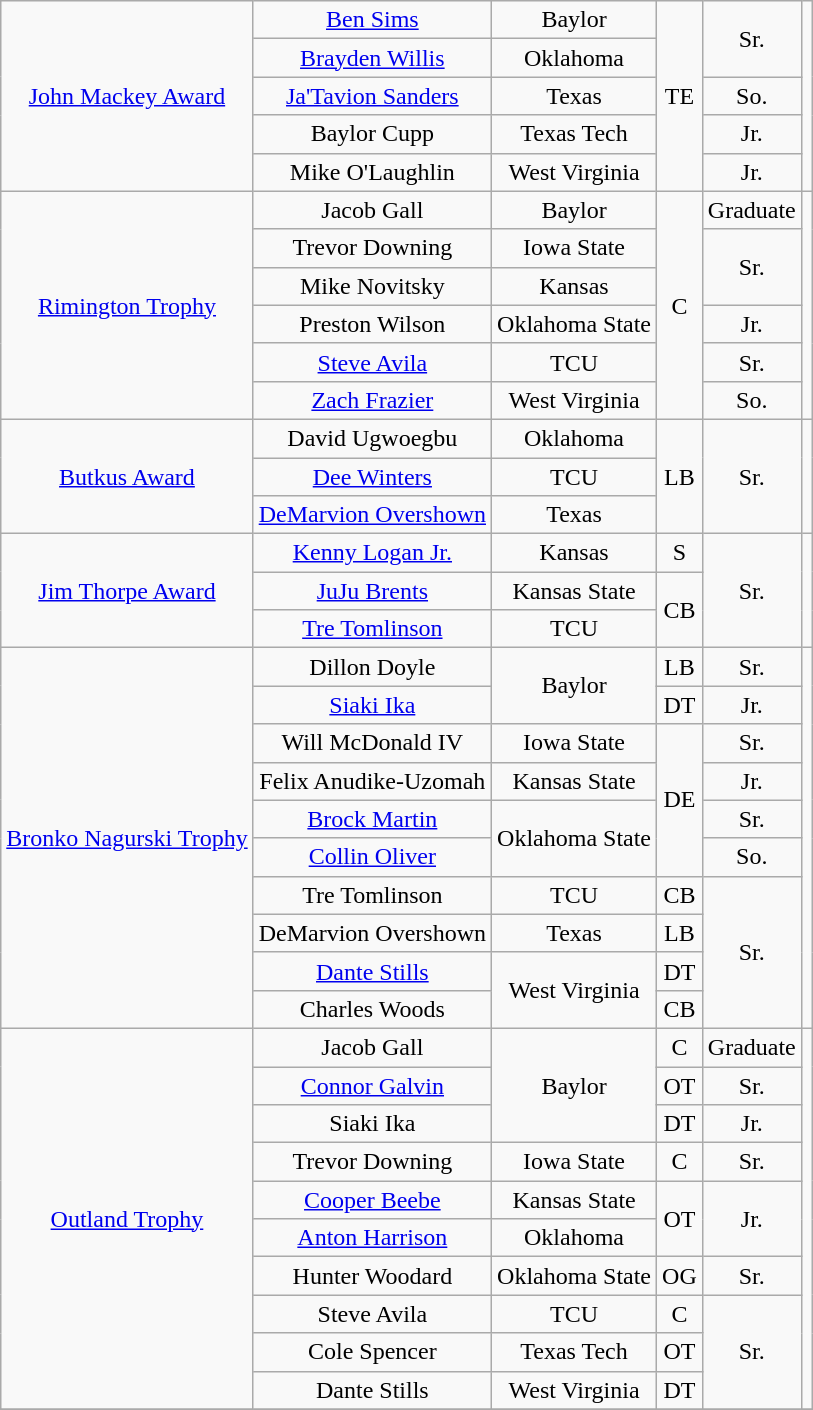<table class="wikitable" style="text-align:center;">
<tr>
<td rowspan=5><a href='#'>John Mackey Award</a></td>
<td><a href='#'>Ben Sims</a></td>
<td>Baylor</td>
<td rowspan=5>TE</td>
<td rowspan=2>Sr.</td>
<td rowspan=5></td>
</tr>
<tr>
<td><a href='#'>Brayden Willis</a></td>
<td>Oklahoma</td>
</tr>
<tr>
<td><a href='#'>Ja'Tavion Sanders</a></td>
<td>Texas</td>
<td>So.</td>
</tr>
<tr>
<td>Baylor Cupp</td>
<td>Texas Tech</td>
<td>Jr.</td>
</tr>
<tr>
<td>Mike O'Laughlin</td>
<td>West Virginia</td>
<td> Jr.</td>
</tr>
<tr>
<td rowspan=6><a href='#'>Rimington Trophy</a></td>
<td>Jacob Gall</td>
<td>Baylor</td>
<td rowspan=6>C</td>
<td> Graduate</td>
<td rowspan=6></td>
</tr>
<tr>
<td>Trevor Downing</td>
<td>Iowa State</td>
<td rowspan=2> Sr.</td>
</tr>
<tr>
<td>Mike Novitsky</td>
<td>Kansas</td>
</tr>
<tr>
<td>Preston Wilson</td>
<td>Oklahoma State</td>
<td> Jr.</td>
</tr>
<tr>
<td><a href='#'>Steve Avila</a></td>
<td>TCU</td>
<td>Sr.</td>
</tr>
<tr>
<td><a href='#'>Zach Frazier</a></td>
<td>West Virginia</td>
<td>So.</td>
</tr>
<tr>
<td rowspan=3><a href='#'>Butkus Award</a></td>
<td>David Ugwoegbu</td>
<td>Oklahoma</td>
<td rowspan=3>LB</td>
<td rowspan=3>Sr.</td>
<td rowspan=3></td>
</tr>
<tr>
<td><a href='#'>Dee Winters</a></td>
<td>TCU</td>
</tr>
<tr>
<td><a href='#'>DeMarvion Overshown</a></td>
<td>Texas</td>
</tr>
<tr>
<td rowspan=3><a href='#'>Jim Thorpe Award</a></td>
<td><a href='#'>Kenny Logan Jr.</a></td>
<td>Kansas</td>
<td>S</td>
<td rowspan=3>Sr.</td>
<td rowspan=3></td>
</tr>
<tr>
<td><a href='#'>JuJu Brents</a></td>
<td>Kansas State</td>
<td rowspan=2>CB</td>
</tr>
<tr>
<td><a href='#'>Tre Tomlinson</a></td>
<td>TCU</td>
</tr>
<tr>
<td rowspan=10><a href='#'>Bronko Nagurski Trophy</a></td>
<td>Dillon Doyle</td>
<td rowspan=2>Baylor</td>
<td>LB</td>
<td>Sr.</td>
<td rowspan=10></td>
</tr>
<tr>
<td><a href='#'>Siaki Ika</a></td>
<td>DT</td>
<td>Jr.</td>
</tr>
<tr>
<td>Will McDonald IV</td>
<td>Iowa State</td>
<td rowspan=4>DE</td>
<td> Sr.</td>
</tr>
<tr>
<td>Felix Anudike-Uzomah</td>
<td>Kansas State</td>
<td>Jr.</td>
</tr>
<tr>
<td><a href='#'>Brock Martin</a></td>
<td rowspan=2>Oklahoma State</td>
<td> Sr.</td>
</tr>
<tr>
<td><a href='#'>Collin Oliver</a></td>
<td>So.</td>
</tr>
<tr>
<td>Tre Tomlinson</td>
<td>TCU</td>
<td>CB</td>
<td rowspan=4>Sr.</td>
</tr>
<tr>
<td>DeMarvion Overshown</td>
<td>Texas</td>
<td>LB</td>
</tr>
<tr>
<td><a href='#'>Dante Stills</a></td>
<td rowspan=2>West Virginia</td>
<td>DT</td>
</tr>
<tr>
<td>Charles Woods</td>
<td>CB</td>
</tr>
<tr>
<td rowspan=10><a href='#'>Outland Trophy</a></td>
<td>Jacob Gall</td>
<td rowspan=3>Baylor</td>
<td>C</td>
<td> Graduate</td>
<td rowspan=10></td>
</tr>
<tr>
<td><a href='#'>Connor Galvin</a></td>
<td>OT</td>
<td>Sr.</td>
</tr>
<tr>
<td>Siaki Ika</td>
<td>DT</td>
<td>Jr.</td>
</tr>
<tr>
<td>Trevor Downing</td>
<td>Iowa State</td>
<td>C</td>
<td> Sr.</td>
</tr>
<tr>
<td><a href='#'>Cooper Beebe</a></td>
<td>Kansas State</td>
<td rowspan=2>OT</td>
<td rowspan=2>Jr.</td>
</tr>
<tr>
<td><a href='#'>Anton Harrison</a></td>
<td>Oklahoma</td>
</tr>
<tr>
<td>Hunter Woodard</td>
<td>Oklahoma State</td>
<td>OG</td>
<td> Sr.</td>
</tr>
<tr>
<td>Steve Avila</td>
<td>TCU</td>
<td>C</td>
<td rowspan=3>Sr.</td>
</tr>
<tr>
<td>Cole Spencer</td>
<td>Texas Tech</td>
<td>OT</td>
</tr>
<tr>
<td>Dante Stills</td>
<td>West Virginia</td>
<td>DT</td>
</tr>
<tr>
</tr>
</table>
